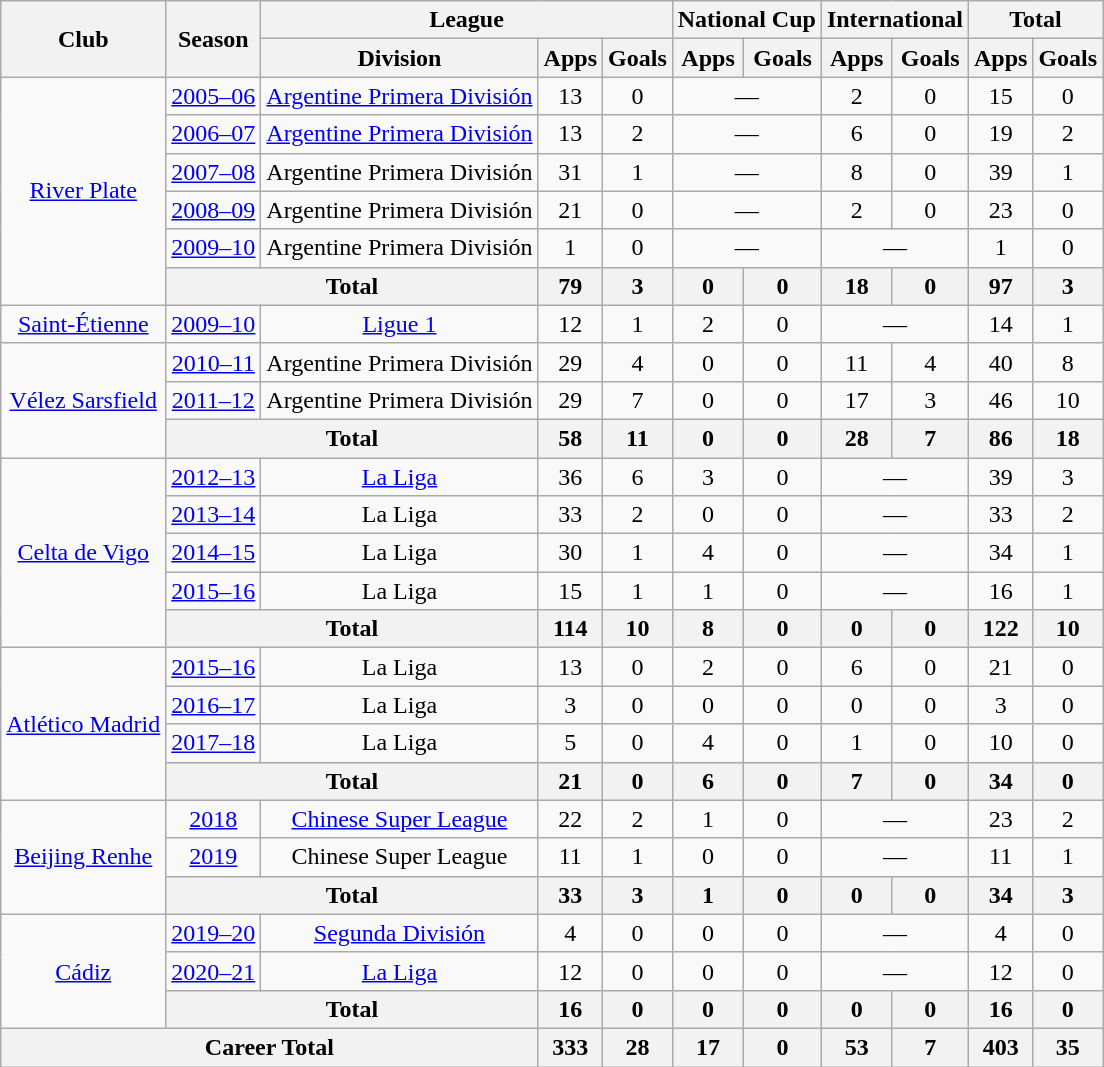<table class="wikitable" style="text-align: center;">
<tr>
<th rowspan="2">Club</th>
<th rowspan="2">Season</th>
<th colspan="3">League</th>
<th colspan="2">National Cup</th>
<th colspan="2">International</th>
<th colspan="2">Total</th>
</tr>
<tr>
<th>Division</th>
<th>Apps</th>
<th>Goals</th>
<th>Apps</th>
<th>Goals</th>
<th>Apps</th>
<th>Goals</th>
<th>Apps</th>
<th>Goals</th>
</tr>
<tr>
<td rowspan=6><a href='#'>River Plate</a></td>
<td><a href='#'>2005–06</a></td>
<td><a href='#'>Argentine Primera División</a></td>
<td>13</td>
<td>0</td>
<td colspan="2">—</td>
<td>2</td>
<td>0</td>
<td>15</td>
<td>0</td>
</tr>
<tr>
<td><a href='#'>2006–07</a></td>
<td><a href='#'>Argentine Primera División</a></td>
<td>13</td>
<td>2</td>
<td colspan="2">—</td>
<td>6</td>
<td>0</td>
<td>19</td>
<td>2</td>
</tr>
<tr>
<td><a href='#'>2007–08</a></td>
<td>Argentine Primera División</td>
<td>31</td>
<td>1</td>
<td colspan="2">—</td>
<td>8</td>
<td>0</td>
<td>39</td>
<td>1</td>
</tr>
<tr>
<td><a href='#'>2008–09</a></td>
<td>Argentine Primera División</td>
<td>21</td>
<td>0</td>
<td colspan="2">—</td>
<td>2</td>
<td>0</td>
<td>23</td>
<td>0</td>
</tr>
<tr>
<td><a href='#'>2009–10</a></td>
<td>Argentine Primera División</td>
<td>1</td>
<td>0</td>
<td colspan="2">—</td>
<td colspan="2">—</td>
<td>1</td>
<td>0</td>
</tr>
<tr>
<th colspan="2"><strong>Total</strong></th>
<th>79</th>
<th>3</th>
<th>0</th>
<th>0</th>
<th>18</th>
<th>0</th>
<th>97</th>
<th>3</th>
</tr>
<tr>
<td><a href='#'>Saint-Étienne</a></td>
<td><a href='#'>2009–10</a></td>
<td><a href='#'>Ligue 1</a></td>
<td>12</td>
<td>1</td>
<td>2</td>
<td>0</td>
<td colspan="2">—</td>
<td>14</td>
<td>1</td>
</tr>
<tr>
<td rowspan=3><a href='#'>Vélez Sarsfield</a></td>
<td><a href='#'>2010–11</a></td>
<td>Argentine Primera División</td>
<td>29</td>
<td>4</td>
<td>0</td>
<td>0</td>
<td>11</td>
<td>4</td>
<td>40</td>
<td>8</td>
</tr>
<tr>
<td><a href='#'>2011–12</a></td>
<td>Argentine Primera División</td>
<td>29</td>
<td>7</td>
<td>0</td>
<td>0</td>
<td>17</td>
<td>3</td>
<td>46</td>
<td>10</td>
</tr>
<tr>
<th colspan="2"><strong>Total</strong></th>
<th>58</th>
<th>11</th>
<th>0</th>
<th>0</th>
<th>28</th>
<th>7</th>
<th>86</th>
<th>18</th>
</tr>
<tr>
<td rowspan=5><a href='#'>Celta de Vigo</a></td>
<td><a href='#'>2012–13</a></td>
<td><a href='#'>La Liga</a></td>
<td>36</td>
<td>6</td>
<td>3</td>
<td>0</td>
<td colspan="2">—</td>
<td>39</td>
<td>3</td>
</tr>
<tr>
<td><a href='#'>2013–14</a></td>
<td>La Liga</td>
<td>33</td>
<td>2</td>
<td>0</td>
<td>0</td>
<td colspan="2">—</td>
<td>33</td>
<td>2</td>
</tr>
<tr>
<td><a href='#'>2014–15</a></td>
<td>La Liga</td>
<td>30</td>
<td>1</td>
<td>4</td>
<td>0</td>
<td colspan="2">—</td>
<td>34</td>
<td>1</td>
</tr>
<tr>
<td><a href='#'>2015–16</a></td>
<td>La Liga</td>
<td>15</td>
<td>1</td>
<td>1</td>
<td>0</td>
<td colspan="2">—</td>
<td>16</td>
<td>1</td>
</tr>
<tr>
<th colspan="2"><strong>Total</strong></th>
<th>114</th>
<th>10</th>
<th>8</th>
<th>0</th>
<th>0</th>
<th>0</th>
<th>122</th>
<th>10</th>
</tr>
<tr>
<td rowspan=4><a href='#'>Atlético Madrid</a></td>
<td><a href='#'>2015–16</a></td>
<td>La Liga</td>
<td>13</td>
<td>0</td>
<td>2</td>
<td>0</td>
<td>6</td>
<td>0</td>
<td>21</td>
<td>0</td>
</tr>
<tr>
<td><a href='#'>2016–17</a></td>
<td>La Liga</td>
<td>3</td>
<td>0</td>
<td>0</td>
<td>0</td>
<td>0</td>
<td>0</td>
<td>3</td>
<td>0</td>
</tr>
<tr>
<td><a href='#'>2017–18</a></td>
<td>La Liga</td>
<td>5</td>
<td>0</td>
<td>4</td>
<td>0</td>
<td>1</td>
<td>0</td>
<td>10</td>
<td>0</td>
</tr>
<tr>
<th colspan="2"><strong>Total</strong></th>
<th>21</th>
<th>0</th>
<th>6</th>
<th>0</th>
<th>7</th>
<th>0</th>
<th>34</th>
<th>0</th>
</tr>
<tr>
<td rowspan=3><a href='#'>Beijing Renhe</a></td>
<td><a href='#'>2018</a></td>
<td><a href='#'>Chinese Super League</a></td>
<td>22</td>
<td>2</td>
<td>1</td>
<td>0</td>
<td colspan="2">—</td>
<td>23</td>
<td>2</td>
</tr>
<tr>
<td><a href='#'>2019</a></td>
<td>Chinese Super League</td>
<td>11</td>
<td>1</td>
<td>0</td>
<td>0</td>
<td colspan="2">—</td>
<td>11</td>
<td>1</td>
</tr>
<tr>
<th colspan="2"><strong>Total</strong></th>
<th>33</th>
<th>3</th>
<th>1</th>
<th>0</th>
<th>0</th>
<th>0</th>
<th>34</th>
<th>3</th>
</tr>
<tr>
<td rowspan=3><a href='#'>Cádiz</a></td>
<td><a href='#'>2019–20</a></td>
<td><a href='#'>Segunda División</a></td>
<td>4</td>
<td>0</td>
<td>0</td>
<td>0</td>
<td colspan="2">—</td>
<td>4</td>
<td>0</td>
</tr>
<tr>
<td><a href='#'>2020–21</a></td>
<td><a href='#'>La Liga</a></td>
<td>12</td>
<td>0</td>
<td>0</td>
<td>0</td>
<td colspan="2">—</td>
<td>12</td>
<td>0</td>
</tr>
<tr>
<th colspan="2"><strong>Total</strong></th>
<th>16</th>
<th>0</th>
<th>0</th>
<th>0</th>
<th>0</th>
<th>0</th>
<th>16</th>
<th>0</th>
</tr>
<tr>
<th colspan="3"><strong>Career Total</strong></th>
<th>333</th>
<th>28</th>
<th>17</th>
<th>0</th>
<th>53</th>
<th>7</th>
<th>403</th>
<th>35</th>
</tr>
</table>
